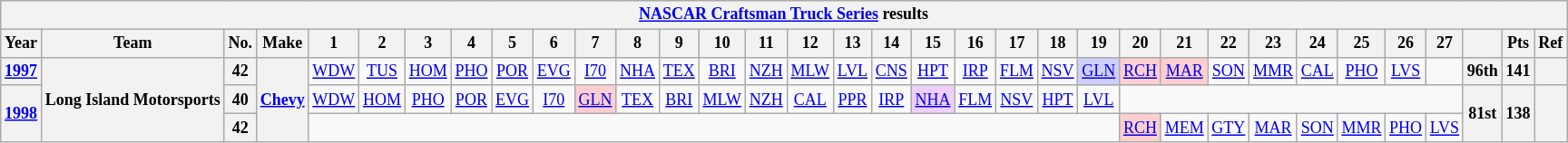<table class="wikitable" style="text-align:center; font-size:75%">
<tr>
<th colspan=45><a href='#'>NASCAR Craftsman Truck Series</a> results</th>
</tr>
<tr>
<th>Year</th>
<th>Team</th>
<th>No.</th>
<th>Make</th>
<th>1</th>
<th>2</th>
<th>3</th>
<th>4</th>
<th>5</th>
<th>6</th>
<th>7</th>
<th>8</th>
<th>9</th>
<th>10</th>
<th>11</th>
<th>12</th>
<th>13</th>
<th>14</th>
<th>15</th>
<th>16</th>
<th>17</th>
<th>18</th>
<th>19</th>
<th>20</th>
<th>21</th>
<th>22</th>
<th>23</th>
<th>24</th>
<th>25</th>
<th>26</th>
<th>27</th>
<th></th>
<th>Pts</th>
<th>Ref</th>
</tr>
<tr>
<th><a href='#'>1997</a></th>
<th rowspan=3>Long Island Motorsports</th>
<th>42</th>
<th rowspan=3><a href='#'>Chevy</a></th>
<td><a href='#'>WDW</a></td>
<td><a href='#'>TUS</a></td>
<td><a href='#'>HOM</a></td>
<td><a href='#'>PHO</a></td>
<td><a href='#'>POR</a></td>
<td><a href='#'>EVG</a></td>
<td><a href='#'>I70</a></td>
<td><a href='#'>NHA</a></td>
<td><a href='#'>TEX</a></td>
<td><a href='#'>BRI</a></td>
<td><a href='#'>NZH</a></td>
<td><a href='#'>MLW</a></td>
<td><a href='#'>LVL</a></td>
<td><a href='#'>CNS</a></td>
<td><a href='#'>HPT</a></td>
<td><a href='#'>IRP</a></td>
<td><a href='#'>FLM</a></td>
<td><a href='#'>NSV</a></td>
<td style="background:#CFCFFF;"><a href='#'>GLN</a><br></td>
<td style="background:#FFCFCF;"><a href='#'>RCH</a><br></td>
<td style="background:#FFCFCF;"><a href='#'>MAR</a><br></td>
<td><a href='#'>SON</a></td>
<td><a href='#'>MMR</a></td>
<td><a href='#'>CAL</a></td>
<td><a href='#'>PHO</a></td>
<td><a href='#'>LVS</a></td>
<td></td>
<th>96th</th>
<th>141</th>
<th></th>
</tr>
<tr>
<th rowspan=2><a href='#'>1998</a></th>
<th>40</th>
<td><a href='#'>WDW</a></td>
<td><a href='#'>HOM</a></td>
<td><a href='#'>PHO</a></td>
<td><a href='#'>POR</a></td>
<td><a href='#'>EVG</a></td>
<td><a href='#'>I70</a></td>
<td style="background:#FFCFCF;"><a href='#'>GLN</a><br></td>
<td><a href='#'>TEX</a></td>
<td><a href='#'>BRI</a></td>
<td><a href='#'>MLW</a></td>
<td><a href='#'>NZH</a></td>
<td><a href='#'>CAL</a></td>
<td><a href='#'>PPR</a></td>
<td><a href='#'>IRP</a></td>
<td style="background:#EFCFFF;"><a href='#'>NHA</a><br></td>
<td><a href='#'>FLM</a></td>
<td><a href='#'>NSV</a></td>
<td><a href='#'>HPT</a></td>
<td><a href='#'>LVL</a></td>
<td colspan=8></td>
<th rowspan=2>81st</th>
<th rowspan=2>138</th>
<th rowspan=2></th>
</tr>
<tr>
<th>42</th>
<td colspan=19></td>
<td style="background:#FFCFCF;"><a href='#'>RCH</a><br></td>
<td><a href='#'>MEM</a></td>
<td><a href='#'>GTY</a></td>
<td><a href='#'>MAR</a></td>
<td><a href='#'>SON</a></td>
<td><a href='#'>MMR</a></td>
<td><a href='#'>PHO</a></td>
<td><a href='#'>LVS</a></td>
</tr>
</table>
